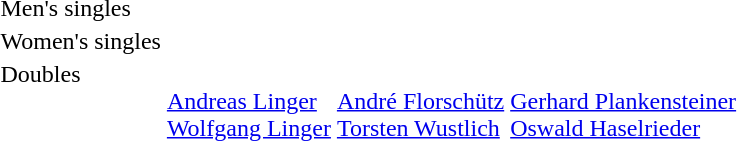<table>
<tr>
<td>Men's singles<br></td>
<td></td>
<td></td>
<td></td>
</tr>
<tr>
<td>Women's singles<br></td>
<td></td>
<td></td>
<td></td>
</tr>
<tr valign="top">
<td>Doubles<br></td>
<td><br><a href='#'>Andreas Linger</a><br><a href='#'>Wolfgang Linger</a></td>
<td><br><a href='#'>André Florschütz</a><br><a href='#'>Torsten Wustlich</a></td>
<td><br><a href='#'>Gerhard Plankensteiner</a><br><a href='#'>Oswald Haselrieder</a></td>
</tr>
</table>
